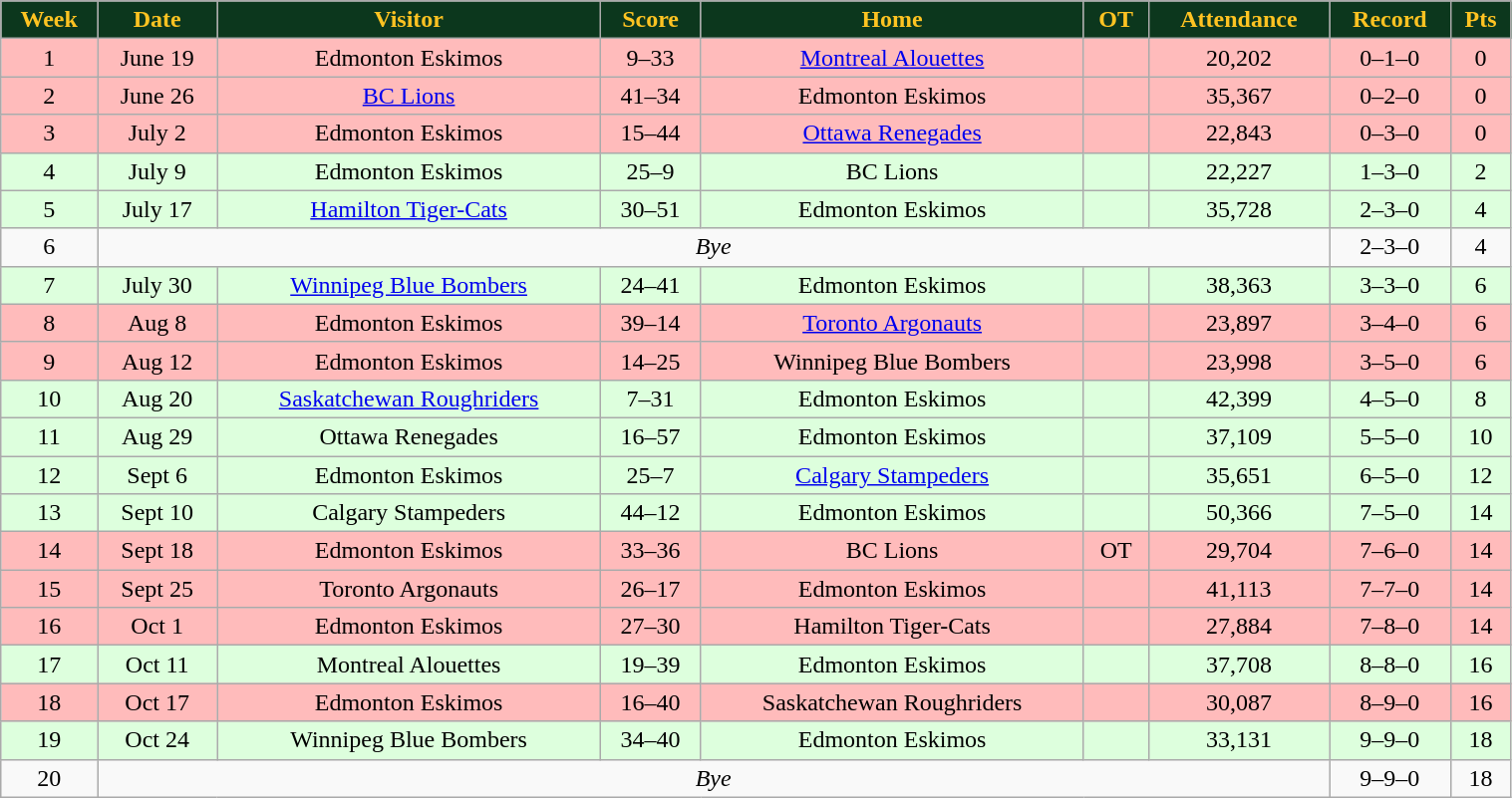<table class="wikitable" width="80%">
<tr align="center" style="background:#0C371D;color:#ffc322;">
<td><strong>Week</strong></td>
<td><strong>Date</strong></td>
<td><strong>Visitor</strong></td>
<td><strong>Score</strong></td>
<td><strong>Home</strong></td>
<td><strong>OT</strong></td>
<td><strong>Attendance</strong></td>
<td><strong>Record</strong></td>
<td><strong>Pts</strong></td>
</tr>
<tr align="center" bgcolor="#ffbbbb">
<td>1</td>
<td>June 19</td>
<td>Edmonton Eskimos</td>
<td>9–33</td>
<td><a href='#'>Montreal Alouettes</a></td>
<td></td>
<td>20,202</td>
<td>0–1–0</td>
<td>0</td>
</tr>
<tr align="center" bgcolor="#ffbbbb">
<td>2</td>
<td>June 26</td>
<td><a href='#'>BC Lions</a></td>
<td>41–34</td>
<td>Edmonton Eskimos</td>
<td></td>
<td>35,367</td>
<td>0–2–0</td>
<td>0</td>
</tr>
<tr align="center" bgcolor="#ffbbbb">
<td>3</td>
<td>July 2</td>
<td>Edmonton Eskimos</td>
<td>15–44</td>
<td><a href='#'>Ottawa Renegades</a></td>
<td></td>
<td>22,843</td>
<td>0–3–0</td>
<td>0</td>
</tr>
<tr align="center" bgcolor="#ddffdd">
<td>4</td>
<td>July 9</td>
<td>Edmonton Eskimos</td>
<td>25–9</td>
<td>BC Lions</td>
<td></td>
<td>22,227</td>
<td>1–3–0</td>
<td>2</td>
</tr>
<tr align="center" bgcolor="#ddffdd">
<td>5</td>
<td>July 17</td>
<td><a href='#'>Hamilton Tiger-Cats</a></td>
<td>30–51</td>
<td>Edmonton Eskimos</td>
<td></td>
<td>35,728</td>
<td>2–3–0</td>
<td>4</td>
</tr>
<tr align="center">
<td>6</td>
<td colSpan=6 align="center"><em>Bye</em></td>
<td>2–3–0</td>
<td>4</td>
</tr>
<tr align="center" bgcolor="#ddffdd">
<td>7</td>
<td>July 30</td>
<td><a href='#'>Winnipeg Blue Bombers</a></td>
<td>24–41</td>
<td>Edmonton Eskimos</td>
<td></td>
<td>38,363</td>
<td>3–3–0</td>
<td>6</td>
</tr>
<tr align="center" bgcolor="#ffbbbb">
<td>8</td>
<td>Aug 8</td>
<td>Edmonton Eskimos</td>
<td>39–14</td>
<td><a href='#'>Toronto Argonauts</a></td>
<td></td>
<td>23,897</td>
<td>3–4–0</td>
<td>6</td>
</tr>
<tr align="center" bgcolor="#ffbbbb">
<td>9</td>
<td>Aug 12</td>
<td>Edmonton Eskimos</td>
<td>14–25</td>
<td>Winnipeg Blue Bombers</td>
<td></td>
<td>23,998</td>
<td>3–5–0</td>
<td>6</td>
</tr>
<tr align="center" bgcolor="#ddffdd">
<td>10</td>
<td>Aug 20</td>
<td><a href='#'>Saskatchewan Roughriders</a></td>
<td>7–31</td>
<td>Edmonton Eskimos</td>
<td></td>
<td>42,399</td>
<td>4–5–0</td>
<td>8</td>
</tr>
<tr align="center" bgcolor="#ddffdd">
<td>11</td>
<td>Aug 29</td>
<td>Ottawa Renegades</td>
<td>16–57</td>
<td>Edmonton Eskimos</td>
<td></td>
<td>37,109</td>
<td>5–5–0</td>
<td>10</td>
</tr>
<tr align="center" bgcolor="#ddffdd">
<td>12</td>
<td>Sept 6</td>
<td>Edmonton Eskimos</td>
<td>25–7</td>
<td><a href='#'>Calgary Stampeders</a></td>
<td></td>
<td>35,651</td>
<td>6–5–0</td>
<td>12</td>
</tr>
<tr align="center" bgcolor="#ddffdd">
<td>13</td>
<td>Sept 10</td>
<td>Calgary Stampeders</td>
<td>44–12</td>
<td>Edmonton Eskimos</td>
<td></td>
<td>50,366</td>
<td>7–5–0</td>
<td>14</td>
</tr>
<tr align="center" bgcolor="#ffbbbb">
<td>14</td>
<td>Sept 18</td>
<td>Edmonton Eskimos</td>
<td>33–36</td>
<td>BC Lions</td>
<td>OT</td>
<td>29,704</td>
<td>7–6–0</td>
<td>14</td>
</tr>
<tr align="center" bgcolor="#ffbbbb">
<td>15</td>
<td>Sept 25</td>
<td>Toronto Argonauts</td>
<td>26–17</td>
<td>Edmonton Eskimos</td>
<td></td>
<td>41,113</td>
<td>7–7–0</td>
<td>14</td>
</tr>
<tr align="center" bgcolor="#ffbbbb">
<td>16</td>
<td>Oct 1</td>
<td>Edmonton Eskimos</td>
<td>27–30</td>
<td>Hamilton Tiger-Cats</td>
<td></td>
<td>27,884</td>
<td>7–8–0</td>
<td>14</td>
</tr>
<tr align="center" bgcolor="#ddffdd">
<td>17</td>
<td>Oct 11</td>
<td>Montreal Alouettes</td>
<td>19–39</td>
<td>Edmonton Eskimos</td>
<td></td>
<td>37,708</td>
<td>8–8–0</td>
<td>16</td>
</tr>
<tr align="center" bgcolor="#ffbbbb">
<td>18</td>
<td>Oct 17</td>
<td>Edmonton Eskimos</td>
<td>16–40</td>
<td>Saskatchewan Roughriders</td>
<td></td>
<td>30,087</td>
<td>8–9–0</td>
<td>16</td>
</tr>
<tr align="center" bgcolor="#ddffdd">
<td>19</td>
<td>Oct 24</td>
<td>Winnipeg Blue Bombers</td>
<td>34–40</td>
<td>Edmonton Eskimos</td>
<td></td>
<td>33,131</td>
<td>9–9–0</td>
<td>18</td>
</tr>
<tr align="center">
<td>20</td>
<td colSpan=6 align="center"><em>Bye</em></td>
<td>9–9–0</td>
<td>18</td>
</tr>
</table>
